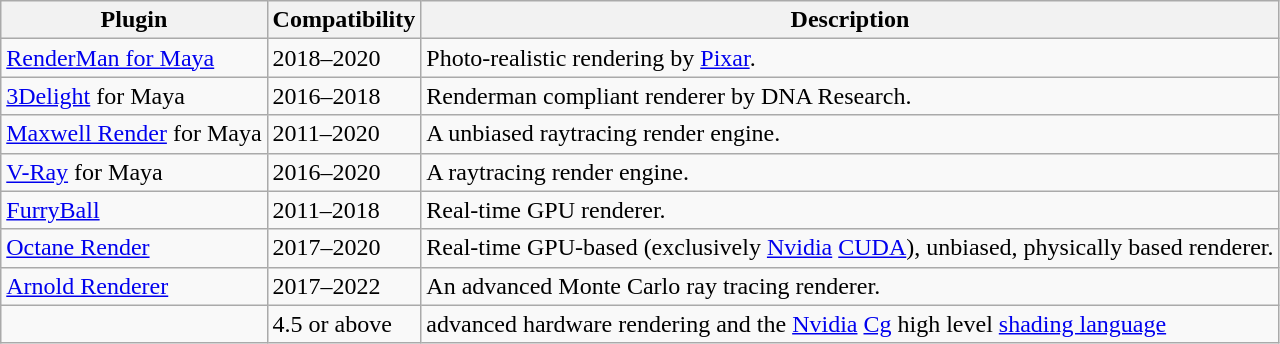<table class="wikitable">
<tr>
<th>Plugin</th>
<th>Compatibility</th>
<th>Description</th>
</tr>
<tr>
<td><a href='#'>RenderMan for Maya</a></td>
<td>2018–2020</td>
<td>Photo-realistic rendering by <a href='#'>Pixar</a>.</td>
</tr>
<tr>
<td><a href='#'>3Delight</a> for Maya</td>
<td>2016–2018</td>
<td>Renderman compliant renderer by DNA Research.</td>
</tr>
<tr>
<td><a href='#'>Maxwell Render</a> for Maya</td>
<td>2011–2020</td>
<td>A unbiased raytracing render engine.</td>
</tr>
<tr>
<td><a href='#'>V-Ray</a> for Maya</td>
<td>2016–2020</td>
<td>A raytracing render engine.</td>
</tr>
<tr>
<td><a href='#'>FurryBall</a></td>
<td>2011–2018</td>
<td>Real-time GPU renderer.</td>
</tr>
<tr>
<td><a href='#'>Octane Render</a></td>
<td>2017–2020</td>
<td>Real-time GPU-based (exclusively <a href='#'>Nvidia</a> <a href='#'>CUDA</a>), unbiased, physically based renderer.</td>
</tr>
<tr>
<td><a href='#'>Arnold Renderer</a></td>
<td>2017–2022</td>
<td>An advanced Monte Carlo ray tracing renderer.</td>
</tr>
<tr>
<td></td>
<td>4.5 or above</td>
<td>advanced hardware rendering and the <a href='#'>Nvidia</a> <a href='#'>Cg</a> high level <a href='#'>shading language</a></td>
</tr>
</table>
